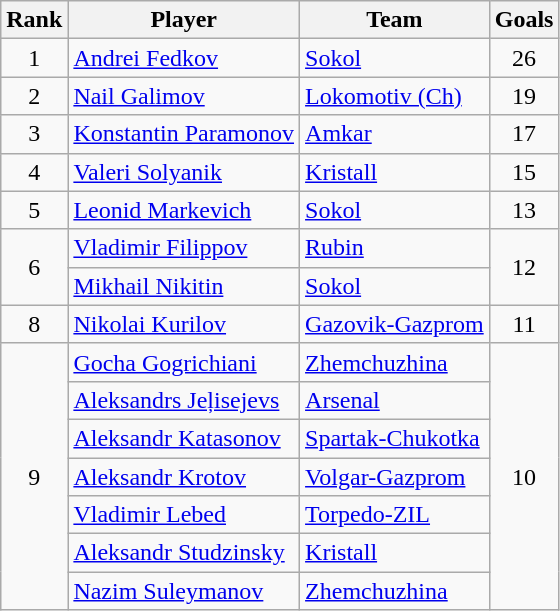<table class="wikitable">
<tr>
<th>Rank</th>
<th>Player</th>
<th>Team</th>
<th>Goals</th>
</tr>
<tr>
<td align=center>1</td>
<td> <a href='#'>Andrei Fedkov</a></td>
<td><a href='#'>Sokol</a></td>
<td align=center>26</td>
</tr>
<tr>
<td align=center>2</td>
<td> <a href='#'>Nail Galimov</a></td>
<td><a href='#'>Lokomotiv (Ch)</a></td>
<td align=center>19</td>
</tr>
<tr>
<td align=center>3</td>
<td> <a href='#'>Konstantin Paramonov</a></td>
<td><a href='#'>Amkar</a></td>
<td align=center>17</td>
</tr>
<tr>
<td align=center>4</td>
<td> <a href='#'>Valeri Solyanik</a></td>
<td><a href='#'>Kristall</a></td>
<td align=center>15</td>
</tr>
<tr>
<td align=center>5</td>
<td> <a href='#'>Leonid Markevich</a></td>
<td><a href='#'>Sokol</a></td>
<td align=center>13</td>
</tr>
<tr>
<td rowspan=2 align=center>6</td>
<td> <a href='#'>Vladimir Filippov</a></td>
<td><a href='#'>Rubin</a></td>
<td rowspan=2 align=center>12</td>
</tr>
<tr>
<td> <a href='#'>Mikhail Nikitin</a></td>
<td><a href='#'>Sokol</a></td>
</tr>
<tr>
<td align=center>8</td>
<td> <a href='#'>Nikolai Kurilov</a></td>
<td><a href='#'>Gazovik-Gazprom</a></td>
<td align=center>11</td>
</tr>
<tr>
<td rowspan=7 align=center>9</td>
<td> <a href='#'>Gocha Gogrichiani</a></td>
<td><a href='#'>Zhemchuzhina</a></td>
<td rowspan=7 align=center>10</td>
</tr>
<tr>
<td> <a href='#'>Aleksandrs Jeļisejevs</a></td>
<td><a href='#'>Arsenal</a></td>
</tr>
<tr>
<td> <a href='#'>Aleksandr Katasonov</a></td>
<td><a href='#'>Spartak-Chukotka</a></td>
</tr>
<tr>
<td> <a href='#'>Aleksandr Krotov</a></td>
<td><a href='#'>Volgar-Gazprom</a></td>
</tr>
<tr>
<td> <a href='#'>Vladimir Lebed</a></td>
<td><a href='#'>Torpedo-ZIL</a></td>
</tr>
<tr>
<td> <a href='#'>Aleksandr Studzinsky</a></td>
<td><a href='#'>Kristall</a></td>
</tr>
<tr>
<td> <a href='#'>Nazim Suleymanov</a></td>
<td><a href='#'>Zhemchuzhina</a></td>
</tr>
</table>
